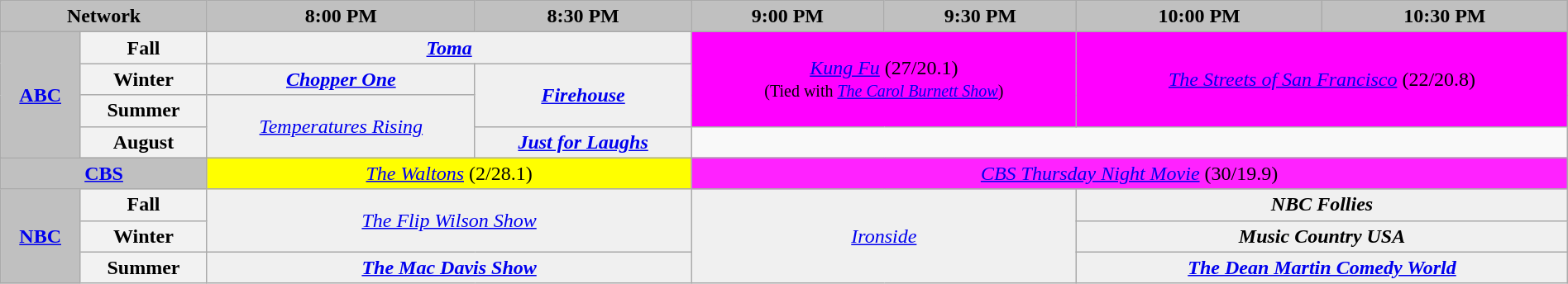<table class="wikitable plainrowheaders" style="width:100%; margin:auto; text-align:center;">
<tr>
<th colspan="2" style="background:silver; text-align:center;">Network</th>
<th style="background:silver; text-align:center;">8:00 PM</th>
<th style="background:silver; text-align:center;">8:30 PM</th>
<th style="background:silver; text-align:center;">9:00 PM</th>
<th style="background:silver; text-align:center;">9:30 PM</th>
<th style="background:silver; text-align:center;">10:00 PM</th>
<th style="background:silver; text-align:center;">10:30 PM</th>
</tr>
<tr>
<th style="background:silver;" rowspan="4"><a href='#'>ABC</a></th>
<th>Fall</th>
<td style="background:#f0f0f0;" colspan="2"><strong><em><a href='#'>Toma</a></em></strong></td>
<td rowspan="3" style="background:magenta;" colspan="2" rowspan="4"><em><a href='#'>Kung Fu</a></em> (27/20.1)<br><small>(Tied with <em><a href='#'>The Carol Burnett Show</a></em>)</small></td>
<td rowspan="3" style="background:magenta;" colspan="2" rowspan="4"><em><a href='#'>The Streets of San Francisco</a></em> (22/20.8)</td>
</tr>
<tr>
<th>Winter</th>
<td style="background:#f0f0f0;"><strong><em><a href='#'>Chopper One</a></em></strong></td>
<td rowspan="2" style="background:#f0f0f0;"  rowspan="2"><strong><em><a href='#'>Firehouse</a></em></strong></td>
</tr>
<tr>
<th>Summer</th>
<td style="background:#f0f0f0;" rowspan="2"><em><a href='#'>Temperatures Rising</a></em></td>
</tr>
<tr>
<th>August</th>
<td style="background:#f0f0f0;"><strong><em><a href='#'>Just for Laughs</a></em></strong></td>
</tr>
<tr>
<th style="background:silver;" colspan="2"><a href='#'>CBS</a></th>
<td style="background:yellow;" colspan="2"><em><a href='#'>The Waltons</a></em> (2/28.1)</td>
<td style="background:#FF22FF;" colspan="4"><em><a href='#'>CBS Thursday Night Movie</a></em> (30/19.9)</td>
</tr>
<tr>
<th style="background:silver;" rowspan="3"><a href='#'>NBC</a></th>
<th>Fall</th>
<td style="background:#f0f0f0;" colspan="2" rowspan="2"><em><a href='#'>The Flip Wilson Show</a></em></td>
<td style="background:#f0f0f0;" colspan="2" rowspan="3"><em><a href='#'>Ironside</a></em></td>
<td style="background:#f0f0f0;" colspan="2"><strong><em>NBC Follies</em></strong></td>
</tr>
<tr>
<th>Winter</th>
<td style="background:#f0f0f0;" colspan="2"><strong><em>Music Country USA</em></strong></td>
</tr>
<tr>
<th>Summer</th>
<td style="background:#f0f0f0;" colspan="2"><strong><em><a href='#'>The Mac Davis Show</a></em></strong></td>
<td style="background:#f0f0f0;" colspan="2"><strong><em><a href='#'>The Dean Martin Comedy World</a></em></strong></td>
</tr>
</table>
